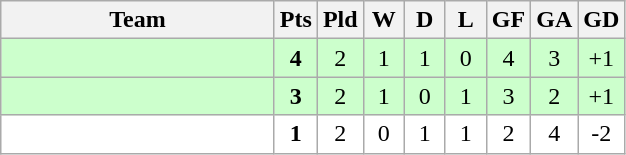<table class="wikitable" style="text-align: center;">
<tr>
<th width="175">Team</th>
<th width="20">Pts</th>
<th width="20">Pld</th>
<th width="20">W</th>
<th width="20">D</th>
<th width="20">L</th>
<th width="20">GF</th>
<th width="20">GA</th>
<th width="20">GD</th>
</tr>
<tr bgcolor="#ccffcc">
<td style="text-align:left;"></td>
<td><strong>4</strong></td>
<td>2</td>
<td>1</td>
<td>1</td>
<td>0</td>
<td>4</td>
<td>3</td>
<td>+1</td>
</tr>
<tr align=center style="background:#ccffcc;">
<td style="text-align:left;"></td>
<td><strong>3</strong></td>
<td>2</td>
<td>1</td>
<td>0</td>
<td>1</td>
<td>3</td>
<td>2</td>
<td>+1</td>
</tr>
<tr align=center style="background:#ffffff;">
<td style="text-align:left;"></td>
<td><strong>1</strong></td>
<td>2</td>
<td>0</td>
<td>1</td>
<td>1</td>
<td>2</td>
<td>4</td>
<td>-2</td>
</tr>
</table>
